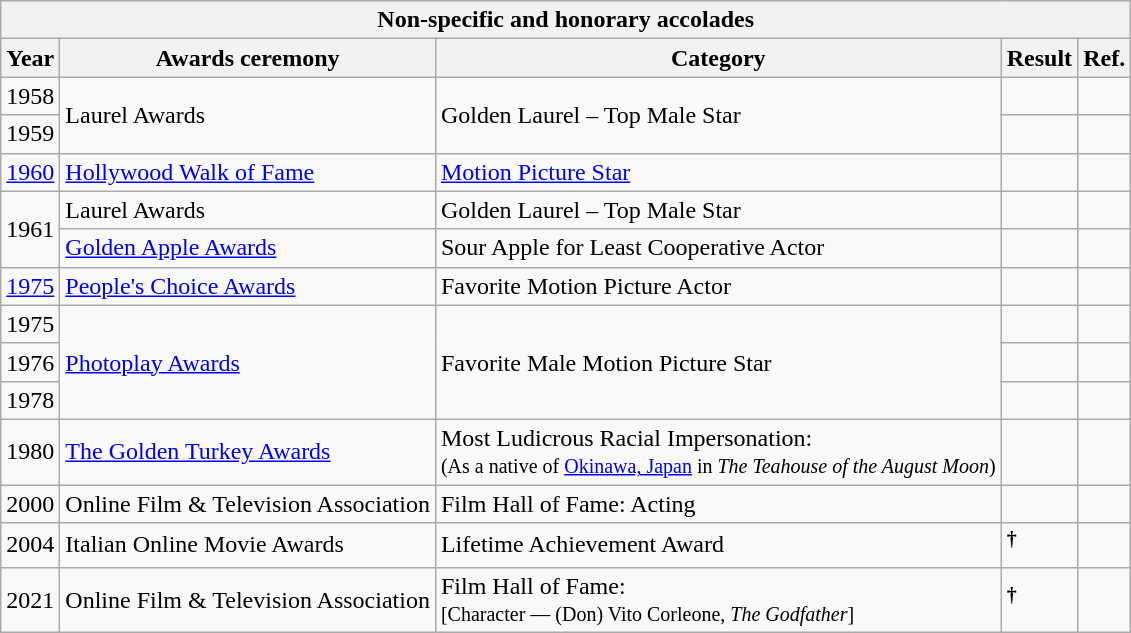<table class=wikitable>
<tr>
<th colspan="5" align="center">Non-specific and honorary accolades</th>
</tr>
<tr>
<th>Year</th>
<th>Awards ceremony</th>
<th>Category</th>
<th>Result</th>
<th>Ref.</th>
</tr>
<tr>
<td>1958</td>
<td rowspan="2">Laurel Awards</td>
<td rowspan="2">Golden Laurel – Top Male Star</td>
<td></td>
<td style="text-align:center;"></td>
</tr>
<tr>
<td>1959</td>
<td></td>
<td style="text-align:center;"></td>
</tr>
<tr>
<td><a href='#'>1960</a></td>
<td><a href='#'>Hollywood Walk of Fame</a></td>
<td><a href='#'>Motion Picture Star</a></td>
<td></td>
<td style="text-align:center;"></td>
</tr>
<tr>
<td rowspan="2">1961</td>
<td>Laurel Awards</td>
<td>Golden Laurel – Top Male Star</td>
<td></td>
<td style="text-align:center;"></td>
</tr>
<tr>
<td><a href='#'>Golden Apple Awards</a></td>
<td>Sour Apple for Least Cooperative Actor</td>
<td></td>
<td style="text-align:center;"></td>
</tr>
<tr>
<td><a href='#'>1975</a></td>
<td><a href='#'>People's Choice Awards</a></td>
<td>Favorite Motion Picture Actor</td>
<td></td>
<td style="text-align:center;"></td>
</tr>
<tr>
<td>1975</td>
<td rowspan="3"><a href='#'>Photoplay Awards</a></td>
<td rowspan="3">Favorite Male Motion Picture Star</td>
<td></td>
<td style="text-align:center;"></td>
</tr>
<tr>
<td>1976</td>
<td></td>
<td style="text-align:center;"></td>
</tr>
<tr>
<td>1978</td>
<td></td>
<td style="text-align:center;"></td>
</tr>
<tr>
<td>1980</td>
<td><a href='#'>The Golden Turkey Awards</a></td>
<td>Most Ludicrous Racial Impersonation:<br><small>(As a native of <a href='#'>Okinawa, Japan</a> in <em>The Teahouse of the August Moon</em>)</small></td>
<td></td>
<td style="text-align:center;"></td>
</tr>
<tr>
<td>2000</td>
<td>Online Film & Television Association</td>
<td>Film Hall of Fame: Acting</td>
<td></td>
<td style="text-align:center;"></td>
</tr>
<tr>
<td>2004</td>
<td>Italian Online Movie Awards</td>
<td>Lifetime Achievement Award</td>
<td><sup><strong>†</strong></sup></td>
<td style="text-align:center;"></td>
</tr>
<tr>
<td>2021</td>
<td>Online Film & Television Association</td>
<td>Film Hall of Fame:<br><small>[Character — (Don) Vito Corleone, <em>The Godfather</em>]</small></td>
<td><sup><strong>†</strong></sup></td>
<td style="text-align:center;"></td>
</tr>
</table>
